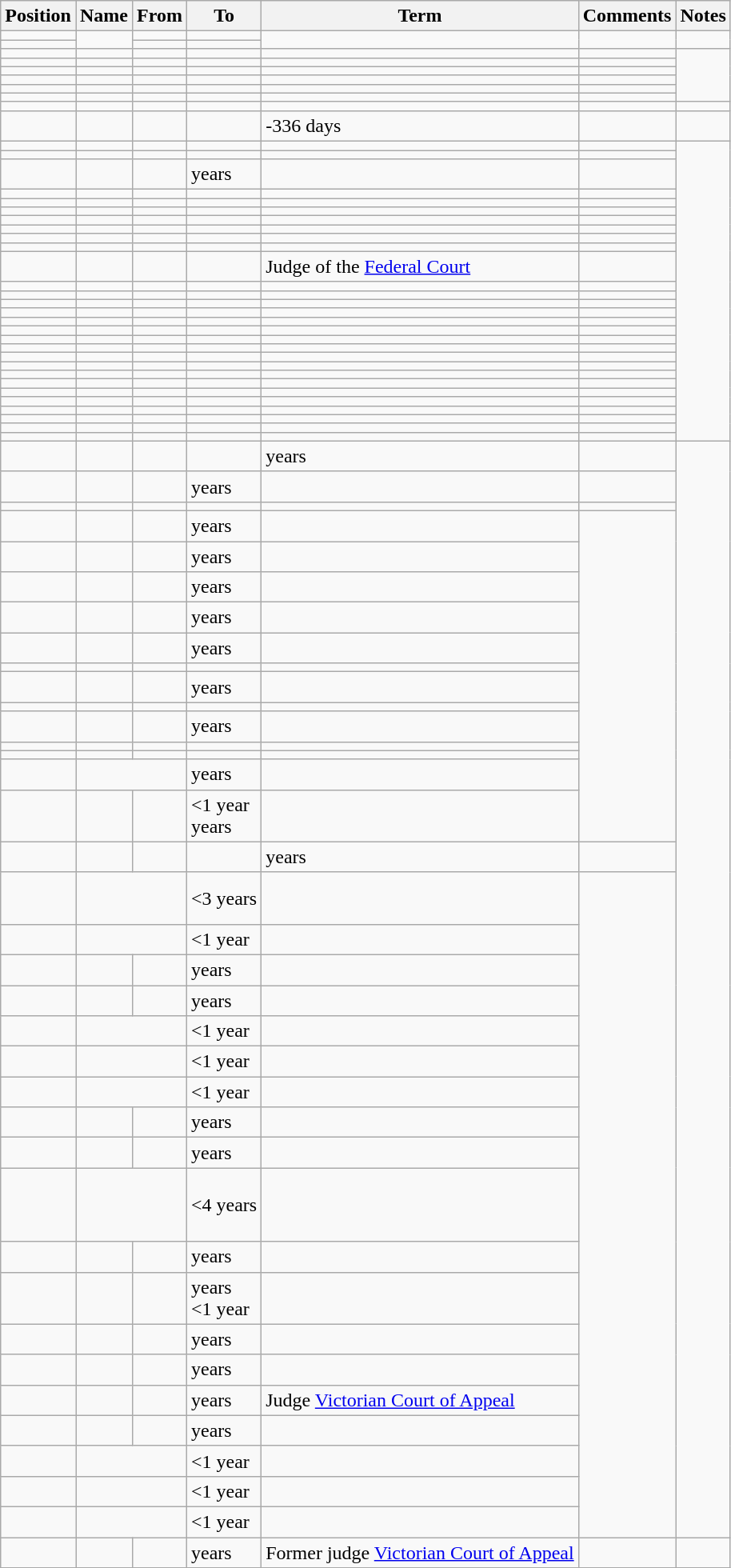<table class="wikitable sortable" border="1" ||>
<tr>
<th>Position<br></th>
<th>Name</th>
<th>From</th>
<th>To</th>
<th>Term</th>
<th class="unsortable">Comments</th>
<th class="unsortable">Notes</th>
</tr>
<tr>
<td></td>
<td rowspan="2"></td>
<td align="middle"></td>
<td align="middle"></td>
<td rowspan="2"> </td>
<td rowspan="2"></td>
<td rowspan="2"></td>
</tr>
<tr valign="top">
<td></td>
<td align="middle"></td>
<td align="middle"></td>
</tr>
<tr>
<td></td>
<td align="middle"></td>
<td align="middle"></td>
<td></td>
<td></td>
<td></td>
</tr>
<tr>
<td></td>
<td align="middle"></td>
<td align="middle"></td>
<td></td>
<td></td>
<td></td>
</tr>
<tr>
<td></td>
<td align="middle"></td>
<td align="middle"></td>
<td></td>
<td></td>
<td></td>
</tr>
<tr>
<td></td>
<td align="middle"></td>
<td align="middle"></td>
<td></td>
<td></td>
<td></td>
</tr>
<tr>
<td></td>
<td align="middle"></td>
<td align="middle"></td>
<td></td>
<td></td>
<td></td>
</tr>
<tr>
<td></td>
<td align="middle"></td>
<td></td>
<td></td>
<td></td>
<td></td>
</tr>
<tr valign="top">
<td></td>
<td></td>
<td align="middle"></td>
<td align="middle"></td>
<td></td>
<td></td>
<td></td>
</tr>
<tr valign="top">
<td></td>
<td></td>
<td align="middle"></td>
<td align="middle"></td>
<td>-336 days</td>
<td></td>
<td></td>
</tr>
<tr>
<td></td>
<td align="middle"></td>
<td align="middle"></td>
<td></td>
<td></td>
<td></td>
</tr>
<tr>
<td></td>
<td align="middle"></td>
<td align="middle"></td>
<td></td>
<td></td>
<td></td>
</tr>
<tr>
<td></td>
<td align="middle"></td>
<td align="middle"></td>
<td> years</td>
<td></td>
<td></td>
</tr>
<tr>
<td></td>
<td align="middle"></td>
<td align="middle"></td>
<td></td>
<td></td>
<td></td>
</tr>
<tr>
<td></td>
<td align="middle"></td>
<td align="middle"></td>
<td></td>
<td></td>
<td></td>
</tr>
<tr>
<td></td>
<td align="middle"></td>
<td align="middle"></td>
<td></td>
<td></td>
<td></td>
</tr>
<tr>
<td></td>
<td align="middle"></td>
<td align="middle"></td>
<td></td>
<td></td>
<td></td>
</tr>
<tr>
<td></td>
<td align="middle"></td>
<td align="middle"></td>
<td></td>
<td></td>
<td></td>
</tr>
<tr>
<td></td>
<td align="middle"></td>
<td align="middle"></td>
<td></td>
<td></td>
<td></td>
</tr>
<tr>
<td></td>
<td align="middle"></td>
<td align="middle"></td>
<td></td>
<td></td>
<td></td>
</tr>
<tr>
<td></td>
<td align="middle"></td>
<td align="middle"></td>
<td></td>
<td>Judge of the <a href='#'>Federal Court</a></td>
<td></td>
</tr>
<tr>
<td></td>
<td align="middle"></td>
<td align="middle"></td>
<td></td>
<td></td>
<td></td>
</tr>
<tr>
<td></td>
<td align="middle"></td>
<td align="middle"></td>
<td></td>
<td></td>
<td></td>
</tr>
<tr>
<td></td>
<td align="middle"></td>
<td align="middle"></td>
<td></td>
<td></td>
<td></td>
</tr>
<tr>
<td></td>
<td align="middle"></td>
<td align="middle"></td>
<td></td>
<td></td>
<td></td>
</tr>
<tr>
<td></td>
<td align="middle"></td>
<td align="middle"></td>
<td></td>
<td></td>
<td></td>
</tr>
<tr>
<td></td>
<td align="middle"></td>
<td align="middle"></td>
<td></td>
<td></td>
<td></td>
</tr>
<tr>
<td></td>
<td align="middle"></td>
<td align="middle"></td>
<td></td>
<td></td>
<td></td>
</tr>
<tr>
<td></td>
<td align="middle"></td>
<td align="middle"></td>
<td></td>
<td></td>
<td></td>
</tr>
<tr>
<td></td>
<td align="middle"></td>
<td align="middle"></td>
<td></td>
<td></td>
<td></td>
</tr>
<tr>
<td></td>
<td align="middle"></td>
<td align="middle"></td>
<td></td>
<td></td>
<td></td>
</tr>
<tr>
<td></td>
<td align="middle"></td>
<td align="middle"></td>
<td></td>
<td></td>
<td></td>
</tr>
<tr>
<td></td>
<td align="middle"></td>
<td align="middle"></td>
<td></td>
<td></td>
<td></td>
</tr>
<tr>
<td></td>
<td align="middle"></td>
<td align="middle"></td>
<td></td>
<td></td>
<td></td>
</tr>
<tr>
<td></td>
<td align="middle"></td>
<td></td>
<td></td>
<td></td>
<td></td>
</tr>
<tr>
<td></td>
<td align="middle"></td>
<td></td>
<td></td>
<td></td>
<td></td>
</tr>
<tr>
<td></td>
<td align="middle"></td>
<td></td>
<td></td>
<td></td>
<td></td>
</tr>
<tr>
<td></td>
<td align="middle"></td>
<td></td>
<td></td>
<td></td>
<td></td>
</tr>
<tr>
<td></td>
<td align="middle"></td>
<td></td>
<td></td>
<td></td>
<td></td>
</tr>
<tr valign="top">
<td></td>
<td></td>
<td align="middle"></td>
<td align="middle"></td>
<td> years</td>
<td></td>
<td rowspan="36"></td>
</tr>
<tr>
<td></td>
<td align="middle"></td>
<td align="middle"></td>
<td> years</td>
<td></td>
</tr>
<tr valign="top">
<td></td>
<td></td>
<td align="middle"></td>
<td align="middle">  </td>
<td></td>
<td></td>
</tr>
<tr>
<td></td>
<td align="middle"></td>
<td align="middle"></td>
<td> years</td>
<td></td>
</tr>
<tr>
<td></td>
<td align="middle"></td>
<td align="middle"></td>
<td> years</td>
<td></td>
</tr>
<tr>
<td></td>
<td align="middle"></td>
<td align="middle"></td>
<td> years</td>
<td></td>
</tr>
<tr>
<td></td>
<td align="middle"></td>
<td align="middle"></td>
<td> years</td>
<td></td>
</tr>
<tr>
<td></td>
<td align="middle"></td>
<td align="middle"></td>
<td> years</td>
<td></td>
</tr>
<tr>
<td></td>
<td align="middle"></td>
<td align="middle"> </td>
<td></td>
<td></td>
</tr>
<tr>
<td></td>
<td align="middle"></td>
<td align="middle"> </td>
<td> years</td>
<td></td>
</tr>
<tr>
<td></td>
<td align="middle"></td>
<td align="middle"> </td>
<td></td>
<td></td>
</tr>
<tr>
<td></td>
<td align="middle"></td>
<td align="middle"> </td>
<td> years</td>
<td></td>
</tr>
<tr>
<td></td>
<td align="middle"></td>
<td align="middle"> </td>
<td></td>
<td></td>
</tr>
<tr>
<td></td>
<td align="middle"></td>
<td align="middle"> </td>
<td></td>
<td></td>
</tr>
<tr>
<td></td>
<td align="middle" colspan="2"><br></td>
<td> years</td>
<td></td>
</tr>
<tr>
<td></td>
<td align="middle"><br></td>
<td align="middle"><br></td>
<td> <1 year <br> years</td>
<td></td>
</tr>
<tr valign="top">
<td></td>
<td></td>
<td align="middle"></td>
<td align="middle"></td>
<td> years</td>
<td></td>
</tr>
<tr>
<td></td>
<td align="middle" colspan="2"><br><br></td>
<td> <3 years</td>
<td></td>
</tr>
<tr>
<td></td>
<td align="middle" colspan="2"></td>
<td> <1 year</td>
<td></td>
</tr>
<tr>
<td></td>
<td align="middle"></td>
<td align="middle"></td>
<td> years</td>
<td></td>
</tr>
<tr>
<td></td>
<td align="middle"></td>
<td align="middle"></td>
<td> years</td>
<td></td>
</tr>
<tr>
<td></td>
<td align="middle" colspan="2"></td>
<td> <1 year</td>
<td></td>
</tr>
<tr>
<td></td>
<td align="middle" colspan="2"></td>
<td> <1 year</td>
<td></td>
</tr>
<tr>
<td></td>
<td align="middle" colspan="2"></td>
<td> <1 year</td>
<td></td>
</tr>
<tr>
<td></td>
<td align="middle"></td>
<td align="middle"></td>
<td> years</td>
<td></td>
</tr>
<tr>
<td></td>
<td align="middle"></td>
<td align="middle"></td>
<td> years</td>
<td></td>
</tr>
<tr>
<td></td>
<td align="middle" colspan="2"><br><br><br></td>
<td> <4 years</td>
<td></td>
</tr>
<tr>
<td></td>
<td align="middle"></td>
<td align="middle"></td>
<td> years</td>
<td></td>
</tr>
<tr>
<td></td>
<td align="middle"><br></td>
<td align="middle"><br></td>
<td>  years<br> <1 year</td>
<td></td>
</tr>
<tr>
<td></td>
<td align="middle"></td>
<td align="middle"></td>
<td> years</td>
<td></td>
</tr>
<tr>
<td></td>
<td align="middle"></td>
<td align="middle"></td>
<td> years</td>
<td></td>
</tr>
<tr>
<td></td>
<td align="middle"></td>
<td align="middle"></td>
<td> years</td>
<td>Judge <a href='#'>Victorian Court of Appeal</a></td>
</tr>
<tr>
<td></td>
<td align="middle"></td>
<td align="middle"></td>
<td> years</td>
<td></td>
</tr>
<tr>
<td></td>
<td align="middle" colspan="2"></td>
<td> <1 year</td>
<td></td>
</tr>
<tr>
<td></td>
<td align="middle" colspan="2"></td>
<td> <1 year</td>
<td></td>
</tr>
<tr>
<td></td>
<td align="middle" colspan="2"></td>
<td> <1 year</td>
<td></td>
</tr>
<tr>
<td></td>
<td align="middle"></td>
<td align="middle"></td>
<td> years</td>
<td>Former judge <a href='#'>Victorian Court of Appeal</a></td>
<td></td>
</tr>
<tr>
</tr>
</table>
